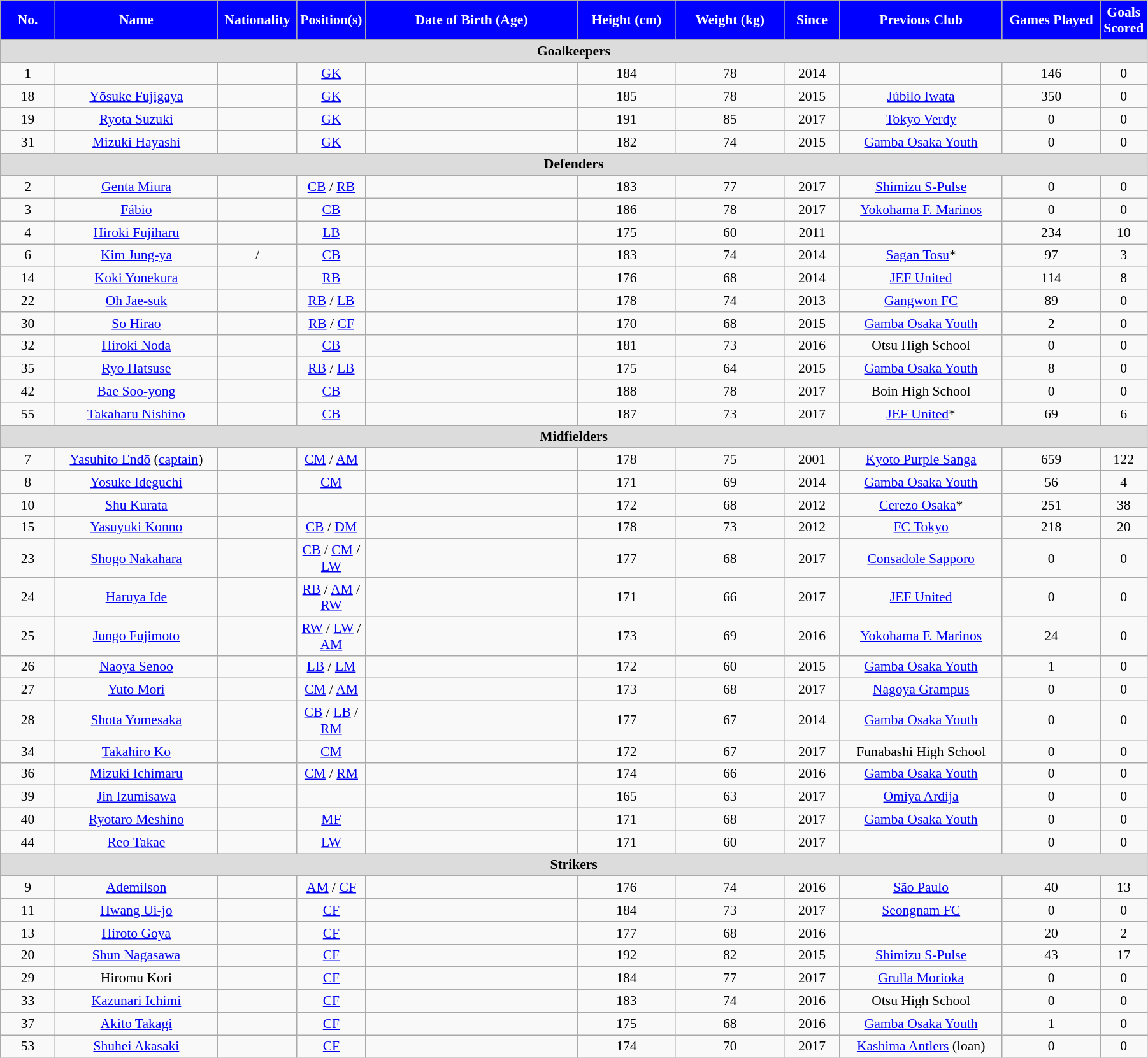<table class="wikitable" style="text-align:center; font-size:90%; width:95%;">
<tr>
<th style="background:#00f; width:5%; color:white; text-align:center;">No.</th>
<th style="background:#00f; width:15%; color:white; text-align:center;">Name</th>
<th style="background:#00f; width:7%; color:white; text-align:center;">Nationality</th>
<th style="background:#00f; width:5%; color:white; text-align:center;">Position(s)</th>
<th style="background:#00f; width:20%; color:white; text-align:center;">Date of Birth (Age)</th>
<th style="background:#00f; width:9%; color:white; text-align:centre;">Height (cm)</th>
<th style="background:#00f; width:10%; color:white; text-align:centre;">Weight (kg)</th>
<th style="background:#00f; width:5%; color:white; text-align:center;">Since</th>
<th style="background:#00f; width:15%; color:white; text-align:centre;">Previous Club</th>
<th style="background:#00f; width:10%; color:white; text-align:center;">Games Played</th>
<th style="background:#00f; width:5%; color:white; text-align:center;">Goals Scored</th>
</tr>
<tr>
<th colspan=11 style="background:#dcdcdc; text-align:center;">Goalkeepers</th>
</tr>
<tr>
<td>1</td>
<td></td>
<td></td>
<td><a href='#'>GK</a></td>
<td></td>
<td>184</td>
<td>78</td>
<td>2014</td>
<td></td>
<td>146</td>
<td>0</td>
</tr>
<tr>
<td>18</td>
<td><a href='#'>Yōsuke Fujigaya</a></td>
<td></td>
<td><a href='#'>GK</a></td>
<td></td>
<td>185</td>
<td>78</td>
<td>2015</td>
<td><a href='#'>Júbilo Iwata</a></td>
<td>350</td>
<td>0</td>
</tr>
<tr>
<td>19</td>
<td><a href='#'>Ryota Suzuki</a></td>
<td></td>
<td><a href='#'>GK</a></td>
<td></td>
<td>191</td>
<td>85</td>
<td>2017</td>
<td><a href='#'>Tokyo Verdy</a></td>
<td>0</td>
<td>0</td>
</tr>
<tr>
<td>31</td>
<td><a href='#'>Mizuki Hayashi</a></td>
<td></td>
<td><a href='#'>GK</a></td>
<td></td>
<td>182</td>
<td>74</td>
<td>2015</td>
<td><a href='#'>Gamba Osaka Youth</a></td>
<td>0</td>
<td>0</td>
</tr>
<tr>
<th colspan=11 style="background:#dcdcdc; text-align:center;">Defenders</th>
</tr>
<tr>
<td>2</td>
<td><a href='#'>Genta Miura</a></td>
<td></td>
<td><a href='#'>CB</a> / <a href='#'>RB</a></td>
<td></td>
<td>183</td>
<td>77</td>
<td>2017</td>
<td><a href='#'>Shimizu S-Pulse</a></td>
<td>0</td>
<td>0</td>
</tr>
<tr>
<td>3</td>
<td><a href='#'>Fábio</a></td>
<td></td>
<td><a href='#'>CB</a></td>
<td></td>
<td>186</td>
<td>78</td>
<td>2017</td>
<td><a href='#'>Yokohama F. Marinos</a></td>
<td>0</td>
<td>0</td>
</tr>
<tr>
<td>4</td>
<td><a href='#'>Hiroki Fujiharu</a></td>
<td></td>
<td><a href='#'>LB</a></td>
<td></td>
<td>175</td>
<td>60</td>
<td>2011</td>
<td></td>
<td>234</td>
<td>10</td>
</tr>
<tr>
<td>6</td>
<td><a href='#'>Kim Jung-ya</a></td>
<td>/</td>
<td><a href='#'>CB</a></td>
<td></td>
<td>183</td>
<td>74</td>
<td>2014</td>
<td><a href='#'>Sagan Tosu</a>*</td>
<td>97</td>
<td>3</td>
</tr>
<tr>
<td>14</td>
<td><a href='#'>Koki Yonekura</a></td>
<td></td>
<td><a href='#'>RB</a></td>
<td></td>
<td>176</td>
<td>68</td>
<td>2014</td>
<td><a href='#'>JEF United</a></td>
<td>114</td>
<td>8</td>
</tr>
<tr>
<td>22</td>
<td><a href='#'>Oh Jae-suk</a></td>
<td></td>
<td><a href='#'>RB</a> / <a href='#'>LB</a></td>
<td></td>
<td>178</td>
<td>74</td>
<td>2013</td>
<td> <a href='#'>Gangwon FC</a></td>
<td>89</td>
<td>0</td>
</tr>
<tr>
<td>30</td>
<td><a href='#'>So Hirao</a></td>
<td></td>
<td><a href='#'>RB</a> / <a href='#'>CF</a></td>
<td></td>
<td>170</td>
<td>68</td>
<td>2015</td>
<td><a href='#'>Gamba Osaka Youth</a></td>
<td>2</td>
<td>0</td>
</tr>
<tr>
<td>32</td>
<td><a href='#'>Hiroki Noda</a></td>
<td></td>
<td><a href='#'>CB</a></td>
<td></td>
<td>181</td>
<td>73</td>
<td>2016</td>
<td>Otsu High School</td>
<td>0</td>
<td>0</td>
</tr>
<tr>
<td>35</td>
<td><a href='#'>Ryo Hatsuse</a></td>
<td></td>
<td><a href='#'>RB</a> / <a href='#'>LB</a></td>
<td></td>
<td>175</td>
<td>64</td>
<td>2015</td>
<td><a href='#'>Gamba Osaka Youth</a></td>
<td>8</td>
<td>0</td>
</tr>
<tr>
<td>42</td>
<td><a href='#'>Bae Soo-yong</a></td>
<td></td>
<td><a href='#'>CB</a></td>
<td></td>
<td>188</td>
<td>78</td>
<td>2017</td>
<td>Boin High School</td>
<td>0</td>
<td>0</td>
</tr>
<tr>
<td>55</td>
<td><a href='#'>Takaharu Nishino</a></td>
<td></td>
<td><a href='#'>CB</a></td>
<td></td>
<td>187</td>
<td>73</td>
<td>2017</td>
<td><a href='#'>JEF United</a>*</td>
<td>69</td>
<td>6</td>
</tr>
<tr>
<th colspan=11 style="background:#dcdcdc; text-align:center;">Midfielders</th>
</tr>
<tr>
<td>7</td>
<td><a href='#'>Yasuhito Endō</a> (<a href='#'>captain</a>)</td>
<td></td>
<td><a href='#'>CM</a> / <a href='#'>AM</a></td>
<td></td>
<td>178</td>
<td>75</td>
<td>2001</td>
<td><a href='#'>Kyoto Purple Sanga</a></td>
<td>659</td>
<td>122</td>
</tr>
<tr>
<td>8</td>
<td><a href='#'>Yosuke Ideguchi</a></td>
<td></td>
<td><a href='#'>CM</a></td>
<td></td>
<td>171</td>
<td>69</td>
<td>2014</td>
<td><a href='#'>Gamba Osaka Youth</a></td>
<td>56</td>
<td>4</td>
</tr>
<tr>
<td>10</td>
<td><a href='#'>Shu Kurata</a></td>
<td></td>
<td></td>
<td></td>
<td>172</td>
<td>68</td>
<td>2012</td>
<td><a href='#'>Cerezo Osaka</a>*</td>
<td>251</td>
<td>38</td>
</tr>
<tr>
<td>15</td>
<td><a href='#'>Yasuyuki Konno</a></td>
<td></td>
<td><a href='#'>CB</a> / <a href='#'>DM</a></td>
<td></td>
<td>178</td>
<td>73</td>
<td>2012</td>
<td><a href='#'>FC Tokyo</a></td>
<td>218</td>
<td>20</td>
</tr>
<tr>
<td>23</td>
<td><a href='#'>Shogo Nakahara</a></td>
<td></td>
<td><a href='#'>CB</a> / <a href='#'>CM</a> / <a href='#'>LW</a></td>
<td></td>
<td>177</td>
<td>68</td>
<td>2017</td>
<td><a href='#'>Consadole Sapporo</a></td>
<td>0</td>
<td>0</td>
</tr>
<tr>
<td>24</td>
<td><a href='#'>Haruya Ide</a></td>
<td></td>
<td><a href='#'>RB</a> / <a href='#'>AM</a> / <a href='#'>RW</a></td>
<td></td>
<td>171</td>
<td>66</td>
<td>2017</td>
<td><a href='#'>JEF United</a></td>
<td>0</td>
<td>0</td>
</tr>
<tr>
<td>25</td>
<td><a href='#'>Jungo Fujimoto</a></td>
<td></td>
<td><a href='#'>RW</a> / <a href='#'>LW</a> / <a href='#'>AM</a></td>
<td></td>
<td>173</td>
<td>69</td>
<td>2016</td>
<td><a href='#'>Yokohama F. Marinos</a></td>
<td>24</td>
<td>0</td>
</tr>
<tr>
<td>26</td>
<td><a href='#'>Naoya Senoo</a></td>
<td></td>
<td><a href='#'>LB</a> / <a href='#'>LM</a></td>
<td></td>
<td>172</td>
<td>60</td>
<td>2015</td>
<td><a href='#'>Gamba Osaka Youth</a></td>
<td>1</td>
<td>0</td>
</tr>
<tr>
<td>27</td>
<td><a href='#'>Yuto Mori</a></td>
<td></td>
<td><a href='#'>CM</a> / <a href='#'>AM</a></td>
<td></td>
<td>173</td>
<td>68</td>
<td>2017</td>
<td><a href='#'>Nagoya Grampus</a></td>
<td>0</td>
<td>0</td>
</tr>
<tr>
<td>28</td>
<td><a href='#'>Shota Yomesaka</a></td>
<td></td>
<td><a href='#'>CB</a> / <a href='#'>LB</a> / <a href='#'>RM</a></td>
<td></td>
<td>177</td>
<td>67</td>
<td>2014</td>
<td><a href='#'>Gamba Osaka Youth</a></td>
<td>0</td>
<td>0</td>
</tr>
<tr>
<td>34</td>
<td><a href='#'>Takahiro Ko</a></td>
<td></td>
<td><a href='#'>CM</a></td>
<td></td>
<td>172</td>
<td>67</td>
<td>2017</td>
<td>Funabashi High School</td>
<td>0</td>
<td>0</td>
</tr>
<tr>
<td>36</td>
<td><a href='#'>Mizuki Ichimaru</a></td>
<td></td>
<td><a href='#'>CM</a> / <a href='#'>RM</a></td>
<td></td>
<td>174</td>
<td>66</td>
<td>2016</td>
<td><a href='#'>Gamba Osaka Youth</a></td>
<td>0</td>
<td>0</td>
</tr>
<tr>
<td>39</td>
<td><a href='#'>Jin Izumisawa</a></td>
<td></td>
<td></td>
<td></td>
<td>165</td>
<td>63</td>
<td>2017</td>
<td><a href='#'>Omiya Ardija</a></td>
<td>0</td>
<td>0</td>
</tr>
<tr>
<td>40</td>
<td><a href='#'>Ryotaro Meshino</a></td>
<td></td>
<td><a href='#'>MF</a></td>
<td></td>
<td>171</td>
<td>68</td>
<td>2017</td>
<td><a href='#'>Gamba Osaka Youth</a></td>
<td>0</td>
<td>0</td>
</tr>
<tr>
<td>44</td>
<td><a href='#'>Reo Takae</a></td>
<td></td>
<td><a href='#'>LW</a></td>
<td></td>
<td>171</td>
<td>60</td>
<td>2017</td>
<td></td>
<td>0</td>
<td>0</td>
</tr>
<tr>
<th colspan=11 style="background:#dcdcdc; text-align:center;">Strikers</th>
</tr>
<tr>
<td>9</td>
<td><a href='#'>Ademilson</a></td>
<td></td>
<td><a href='#'>AM</a> / <a href='#'>CF</a></td>
<td></td>
<td>176</td>
<td>74</td>
<td>2016</td>
<td> <a href='#'>São Paulo</a></td>
<td>40</td>
<td>13</td>
</tr>
<tr>
<td>11</td>
<td><a href='#'>Hwang Ui-jo</a></td>
<td></td>
<td><a href='#'>CF</a></td>
<td></td>
<td>184</td>
<td>73</td>
<td>2017</td>
<td> <a href='#'>Seongnam FC</a></td>
<td>0</td>
<td>0</td>
</tr>
<tr>
<td>13</td>
<td><a href='#'>Hiroto Goya</a></td>
<td></td>
<td><a href='#'>CF</a></td>
<td></td>
<td>177</td>
<td>68</td>
<td>2016</td>
<td></td>
<td>20</td>
<td>2</td>
</tr>
<tr>
<td>20</td>
<td><a href='#'>Shun Nagasawa</a></td>
<td></td>
<td><a href='#'>CF</a></td>
<td></td>
<td>192</td>
<td>82</td>
<td>2015</td>
<td><a href='#'>Shimizu S-Pulse</a></td>
<td>43</td>
<td>17</td>
</tr>
<tr>
<td>29</td>
<td>Hiromu Kori</td>
<td></td>
<td><a href='#'>CF</a></td>
<td></td>
<td>184</td>
<td>77</td>
<td>2017</td>
<td><a href='#'>Grulla Morioka</a></td>
<td>0</td>
<td>0</td>
</tr>
<tr>
<td>33</td>
<td><a href='#'>Kazunari Ichimi</a></td>
<td></td>
<td><a href='#'>CF</a></td>
<td></td>
<td>183</td>
<td>74</td>
<td>2016</td>
<td>Otsu High School</td>
<td>0</td>
<td>0</td>
</tr>
<tr>
<td>37</td>
<td><a href='#'>Akito Takagi</a></td>
<td></td>
<td><a href='#'>CF</a></td>
<td></td>
<td>175</td>
<td>68</td>
<td>2016</td>
<td><a href='#'>Gamba Osaka Youth</a></td>
<td>1</td>
<td>0</td>
</tr>
<tr>
<td>53</td>
<td><a href='#'>Shuhei Akasaki</a></td>
<td></td>
<td><a href='#'>CF</a></td>
<td></td>
<td>174</td>
<td>70</td>
<td>2017</td>
<td><a href='#'>Kashima Antlers</a> (loan)</td>
<td>0</td>
<td>0</td>
</tr>
</table>
